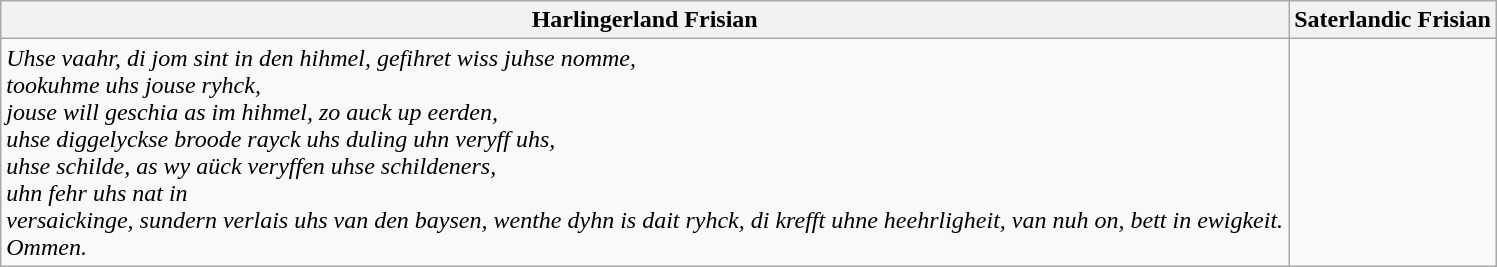<table class="wikitable">
<tr>
<th>Harlingerland Frisian</th>
<th>Saterlandic Frisian</th>
</tr>
<tr>
<td><em>Uhse vaahr, di jom sint in den hihmel, gefihret wiss juhse nomme,<br>tookuhme uhs jouse ryhck,<br>jouse will geschia as im hihmel, zo auck up eerden,<br>uhse diggelyckse broode rayck uhs duling uhn veryff uhs,<br>uhse schilde, as wy aück veryffen uhse schildeners,<br>uhn fehr uhs nat in<br>versaickinge, sundern verlais uhs van den baysen, wenthe dyhn is dait ryhck, di krefft uhne heehrligheit, van nuh on, bett in ewigkeit.<br>Ommen.</em></td>
<td></td>
</tr>
</table>
